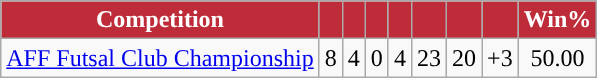<table class="wikitable" style="text-align:center;">
<tr>
<th style="background:#bd2c38; color:white;">Competition</th>
<th style="background:#bd2c38; color:white;"></th>
<th style="background:#bd2c38; color:white;"></th>
<th style="background:#bd2c38; color:white;"></th>
<th style="background:#bd2c38; color:white;"></th>
<th style="background:#bd2c38; color:white;"></th>
<th style="background:#bd2c38; color:white;"></th>
<th style="background:#bd2c38; color:white;"></th>
<th style="background:#bd2c38; color:white;">Win%</th>
</tr>
<tr>
<td align=left><a href='#'>AFF Futsal Club Championship</a></td>
<td>8</td>
<td>4</td>
<td>0</td>
<td>4</td>
<td>23</td>
<td>20</td>
<td>+3</td>
<td>50.00</td>
</tr>
</table>
